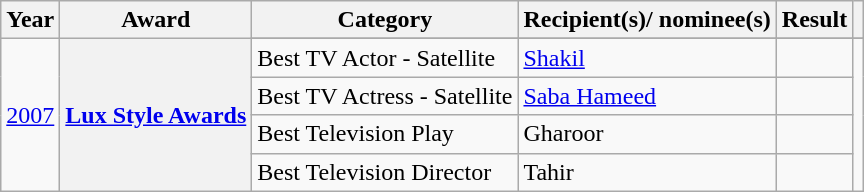<table class="wikitable plainrowheaders">
<tr>
<th>Year</th>
<th>Award</th>
<th>Category</th>
<th>Recipient(s)/ nominee(s)</th>
<th scope="col" class="unsortable">Result</th>
<th scope="col" class="unsortable"></th>
</tr>
<tr>
<td rowspan="5"><a href='#'>2007</a></td>
<th scope="row" rowspan="5"><a href='#'>Lux Style Awards</a></th>
</tr>
<tr>
<td>Best TV Actor - Satellite</td>
<td><a href='#'>Shakil</a></td>
<td></td>
<td rowspan="5"></td>
</tr>
<tr>
<td>Best TV Actress - Satellite</td>
<td><a href='#'>Saba Hameed</a></td>
<td></td>
</tr>
<tr>
<td>Best Television Play</td>
<td>Gharoor</td>
<td></td>
</tr>
<tr>
<td>Best Television Director</td>
<td>Tahir</td>
<td></td>
</tr>
</table>
